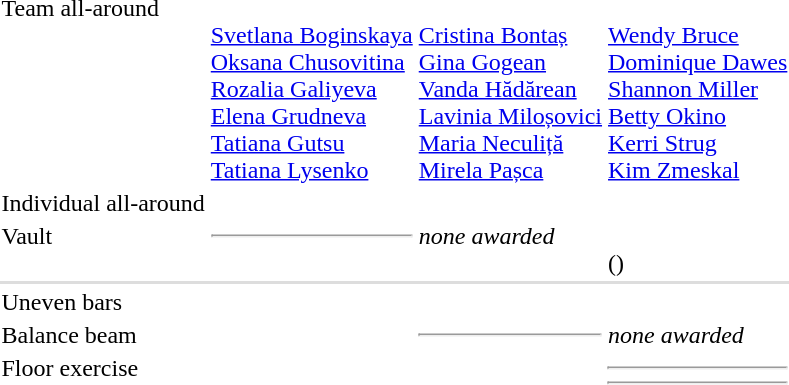<table>
<tr valign="top">
<td>Team all-around<br></td>
<td><br><a href='#'>Svetlana Boginskaya</a><br><a href='#'>Oksana Chusovitina</a><br><a href='#'>Rozalia Galiyeva</a><br><a href='#'>Elena Grudneva</a><br><a href='#'>Tatiana Gutsu</a><br><a href='#'>Tatiana Lysenko</a></td>
<td><br><a href='#'>Cristina Bontaș</a><br><a href='#'>Gina Gogean</a><br><a href='#'>Vanda Hădărean</a><br><a href='#'>Lavinia Miloșovici</a><br><a href='#'>Maria Neculiță</a><br><a href='#'>Mirela Pașca</a></td>
<td><br><a href='#'>Wendy Bruce</a><br><a href='#'>Dominique Dawes</a><br><a href='#'>Shannon Miller</a><br><a href='#'>Betty Okino</a><br><a href='#'>Kerri Strug</a><br><a href='#'>Kim Zmeskal</a></td>
</tr>
<tr valign="top">
<td>Individual all-around<br></td>
<td></td>
<td></td>
<td></td>
</tr>
<tr valign="top">
<td>Vault<br></td>
<td><hr></td>
<td><em>none awarded</em></td>
<td><br>()</td>
</tr>
<tr bgcolor=#DDDDDD>
<td colspan=7></td>
</tr>
<tr valign="top">
<td>Uneven bars<br></td>
<td></td>
<td></td>
<td></td>
</tr>
<tr valign="top">
<td>Balance beam<br></td>
<td></td>
<td><hr></td>
<td><em>none awarded</em></td>
</tr>
<tr valign="top">
<td>Floor exercise<br></td>
<td></td>
<td></td>
<td><hr><hr></td>
</tr>
<tr>
</tr>
</table>
